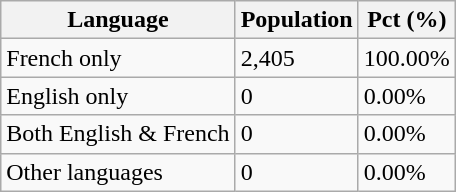<table class="wikitable">
<tr>
<th>Language</th>
<th>Population</th>
<th>Pct (%)</th>
</tr>
<tr>
<td>French only</td>
<td>2,405</td>
<td>100.00%</td>
</tr>
<tr>
<td>English only</td>
<td>0</td>
<td>0.00%</td>
</tr>
<tr>
<td>Both English & French</td>
<td>0</td>
<td>0.00%</td>
</tr>
<tr>
<td>Other languages</td>
<td>0</td>
<td>0.00%</td>
</tr>
</table>
